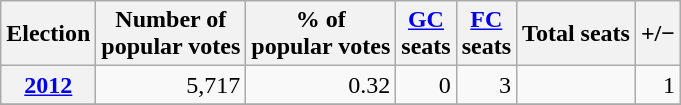<table class="wikitable" style="text-align: right;">
<tr align=center>
<th><strong>Election</strong></th>
<th>Number of<br>popular votes</th>
<th>% of<br>popular votes</th>
<th><a href='#'>GC</a><br>seats</th>
<th><a href='#'>FC</a><br>seats</th>
<th>Total seats</th>
<th>+/−</th>
</tr>
<tr>
<th><a href='#'>2012</a></th>
<td>5,717</td>
<td>0.32</td>
<td>0</td>
<td>3</td>
<td></td>
<td>1</td>
</tr>
<tr>
</tr>
</table>
